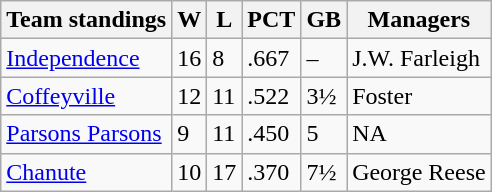<table class="wikitable">
<tr align=center>
<th>Team standings</th>
<th>W</th>
<th>L</th>
<th>PCT</th>
<th>GB</th>
<th>Managers</th>
</tr>
<tr>
<td><a href='#'>Independence</a></td>
<td>16</td>
<td>8</td>
<td>.667</td>
<td>–</td>
<td>J.W. Farleigh</td>
</tr>
<tr>
<td><a href='#'>Coffeyville</a></td>
<td>12</td>
<td>11</td>
<td>.522</td>
<td>3½</td>
<td>Foster</td>
</tr>
<tr>
<td><a href='#'>Parsons Parsons</a></td>
<td>9</td>
<td>11</td>
<td>.450</td>
<td>5</td>
<td>NA</td>
</tr>
<tr>
<td><a href='#'>Chanute</a></td>
<td>10</td>
<td>17</td>
<td>.370</td>
<td>7½</td>
<td>George Reese</td>
</tr>
</table>
